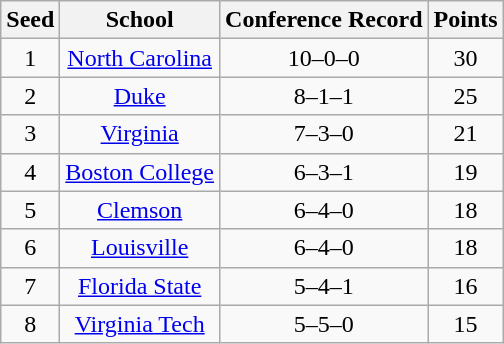<table class="wikitable" style="text-align:center">
<tr>
<th>Seed</th>
<th>School</th>
<th>Conference Record</th>
<th>Points</th>
</tr>
<tr>
<td>1</td>
<td><a href='#'>North Carolina</a></td>
<td>10–0–0</td>
<td>30</td>
</tr>
<tr>
<td>2</td>
<td><a href='#'>Duke</a></td>
<td>8–1–1</td>
<td>25</td>
</tr>
<tr>
<td>3</td>
<td><a href='#'>Virginia</a></td>
<td>7–3–0</td>
<td>21</td>
</tr>
<tr>
<td>4</td>
<td><a href='#'>Boston College</a></td>
<td>6–3–1</td>
<td>19</td>
</tr>
<tr>
<td>5</td>
<td><a href='#'>Clemson</a></td>
<td>6–4–0</td>
<td>18</td>
</tr>
<tr>
<td>6</td>
<td><a href='#'>Louisville</a></td>
<td>6–4–0</td>
<td>18</td>
</tr>
<tr>
<td>7</td>
<td><a href='#'>Florida State</a></td>
<td>5–4–1</td>
<td>16</td>
</tr>
<tr>
<td>8</td>
<td><a href='#'>Virginia Tech</a></td>
<td>5–5–0</td>
<td>15</td>
</tr>
</table>
